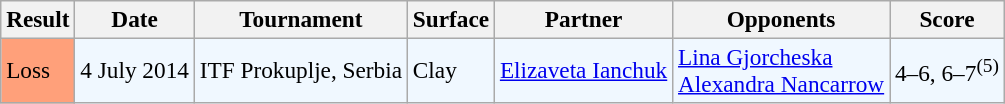<table class="sortable wikitable" style=font-size:97%>
<tr>
<th>Result</th>
<th>Date</th>
<th>Tournament</th>
<th>Surface</th>
<th>Partner</th>
<th>Opponents</th>
<th>Score</th>
</tr>
<tr style="background:#f0f8ff;">
<td style="background:#ffa07a;">Loss</td>
<td>4 July 2014</td>
<td>ITF Prokuplje, Serbia</td>
<td>Clay</td>
<td> <a href='#'>Elizaveta Ianchuk</a></td>
<td> <a href='#'>Lina Gjorcheska</a> <br>  <a href='#'>Alexandra Nancarrow</a></td>
<td>4–6, 6–7<sup>(5)</sup></td>
</tr>
</table>
